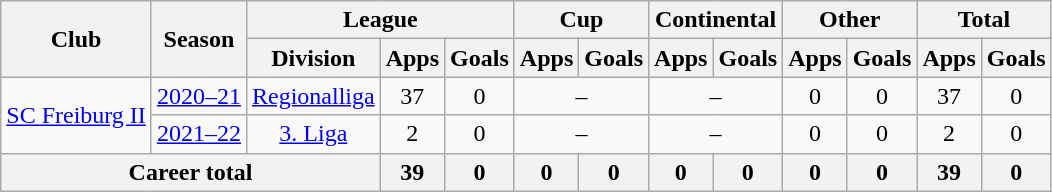<table class="wikitable" style="text-align:center">
<tr>
<th rowspan="2">Club</th>
<th rowspan="2">Season</th>
<th colspan="3">League</th>
<th colspan="2">Cup</th>
<th colspan="2">Continental</th>
<th colspan="2">Other</th>
<th colspan="2">Total</th>
</tr>
<tr>
<th>Division</th>
<th>Apps</th>
<th>Goals</th>
<th>Apps</th>
<th>Goals</th>
<th>Apps</th>
<th>Goals</th>
<th>Apps</th>
<th>Goals</th>
<th>Apps</th>
<th>Goals</th>
</tr>
<tr>
<td rowspan="2"><a href='#'>SC Freiburg II</a></td>
<td><a href='#'>2020–21</a></td>
<td><a href='#'>Regionalliga</a></td>
<td>37</td>
<td>0</td>
<td colspan="2">–</td>
<td colspan="2">–</td>
<td>0</td>
<td>0</td>
<td>37</td>
<td>0</td>
</tr>
<tr>
<td><a href='#'>2021–22</a></td>
<td><a href='#'>3. Liga</a></td>
<td>2</td>
<td>0</td>
<td colspan="2">–</td>
<td colspan="2">–</td>
<td>0</td>
<td>0</td>
<td>2</td>
<td>0</td>
</tr>
<tr>
<th colspan="3">Career total</th>
<th>39</th>
<th>0</th>
<th>0</th>
<th>0</th>
<th>0</th>
<th>0</th>
<th>0</th>
<th>0</th>
<th>39</th>
<th>0</th>
</tr>
</table>
